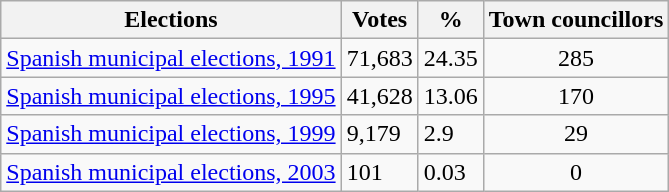<table class="wikitable" align="center">
<tr>
<th>Elections</th>
<th>Votes</th>
<th>%</th>
<th>Town councillors</th>
</tr>
<tr>
<td align="left"><a href='#'>Spanish municipal elections, 1991</a></td>
<td align="left">71,683</td>
<td align="left">24.35</td>
<td align="center">285</td>
</tr>
<tr>
<td align="left"><a href='#'>Spanish municipal elections, 1995</a></td>
<td align="left">41,628</td>
<td align="left">13.06</td>
<td align="center">170</td>
</tr>
<tr>
<td align="left"><a href='#'>Spanish municipal elections, 1999</a></td>
<td align="left">9,179</td>
<td align="left">2.9</td>
<td align="center">29</td>
</tr>
<tr>
<td align="left"><a href='#'>Spanish municipal elections, 2003</a></td>
<td align="left">101</td>
<td align="left">0.03</td>
<td align="center">0</td>
</tr>
</table>
